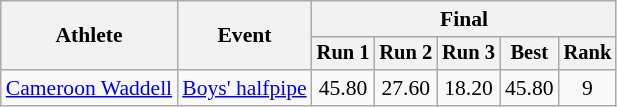<table class="wikitable" style="font-size:90%">
<tr>
<th rowspan=2>Athlete</th>
<th rowspan=2>Event</th>
<th colspan=5>Final</th>
</tr>
<tr style="font-size:95%">
<th>Run 1</th>
<th>Run 2</th>
<th>Run 3</th>
<th>Best</th>
<th>Rank</th>
</tr>
<tr align=center>
<td align=left><a href='#'>Cameroon Waddell</a></td>
<td align=left><a href='#'>Boys' halfpipe</a></td>
<td>45.80</td>
<td>27.60</td>
<td>18.20</td>
<td>45.80</td>
<td>9</td>
</tr>
</table>
